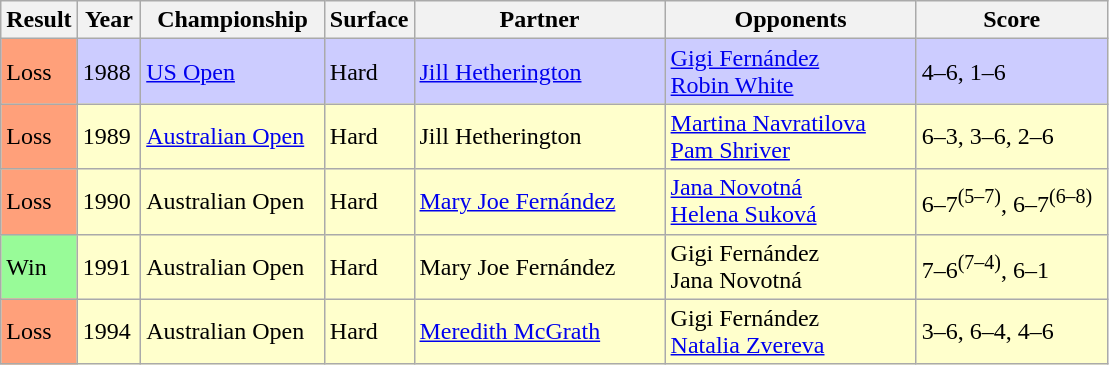<table class='sortable wikitable'>
<tr>
<th style="width:40px">Result</th>
<th style="width:35px">Year</th>
<th style="width:115px">Championship</th>
<th style="width:50px">Surface</th>
<th style="width:160px">Partner</th>
<th style="width:160px">Opponents</th>
<th style="width:120px" class="unsortable">Score</th>
</tr>
<tr style="background:#ccccff;">
<td style="background:#ffa07a;">Loss</td>
<td>1988</td>
<td><a href='#'>US Open</a></td>
<td>Hard</td>
<td> <a href='#'>Jill Hetherington</a></td>
<td> <a href='#'>Gigi Fernández</a> <br>  <a href='#'>Robin White</a></td>
<td>4–6, 1–6</td>
</tr>
<tr style="background:#ffffcc;">
<td style="background:#ffa07a;">Loss</td>
<td>1989</td>
<td><a href='#'>Australian Open</a></td>
<td>Hard</td>
<td> Jill Hetherington</td>
<td> <a href='#'>Martina Navratilova</a> <br>  <a href='#'>Pam Shriver</a></td>
<td>6–3, 3–6, 2–6</td>
</tr>
<tr style="background:#ffffcc;">
<td style="background:#ffa07a;">Loss</td>
<td>1990</td>
<td>Australian Open</td>
<td>Hard</td>
<td> <a href='#'>Mary Joe Fernández</a></td>
<td> <a href='#'>Jana Novotná</a> <br>  <a href='#'>Helena Suková</a></td>
<td>6–7<sup>(5–7)</sup>, 6–7<sup>(6–8)</sup></td>
</tr>
<tr style="background:#ffffcc;">
<td style="background:#98fb98;">Win</td>
<td>1991</td>
<td>Australian Open</td>
<td>Hard</td>
<td> Mary Joe Fernández</td>
<td> Gigi Fernández <br>  Jana Novotná</td>
<td>7–6<sup>(7–4)</sup>, 6–1</td>
</tr>
<tr style="background:#ffffcc;">
<td style="background:#ffa07a;">Loss</td>
<td>1994</td>
<td>Australian Open</td>
<td>Hard</td>
<td> <a href='#'>Meredith McGrath</a></td>
<td> Gigi Fernández <br>  <a href='#'>Natalia Zvereva</a></td>
<td>3–6, 6–4, 4–6</td>
</tr>
</table>
